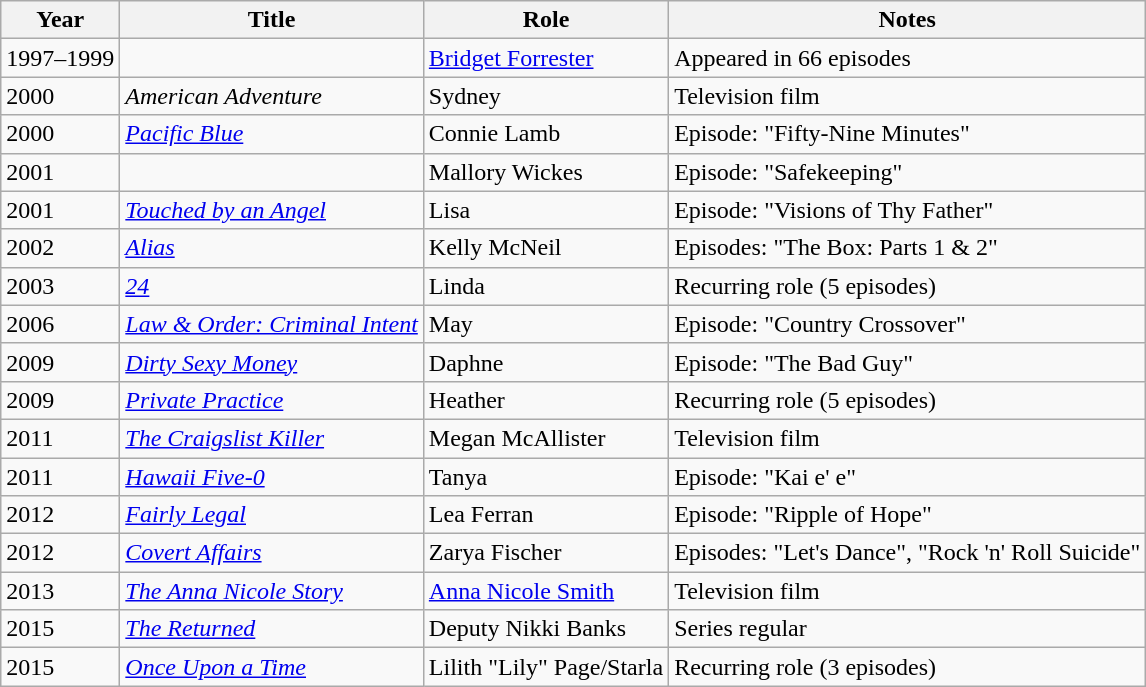<table class="wikitable sortable">
<tr>
<th>Year</th>
<th>Title</th>
<th>Role</th>
<th class="unsortable">Notes</th>
</tr>
<tr>
<td>1997–1999</td>
<td><em></em></td>
<td><a href='#'>Bridget Forrester</a></td>
<td>Appeared in 66 episodes</td>
</tr>
<tr>
<td>2000</td>
<td><em>American Adventure</em></td>
<td>Sydney</td>
<td>Television film</td>
</tr>
<tr>
<td>2000</td>
<td><em><a href='#'>Pacific Blue</a></em></td>
<td>Connie Lamb</td>
<td>Episode: "Fifty-Nine Minutes"</td>
</tr>
<tr>
<td>2001</td>
<td><em></em></td>
<td>Mallory Wickes</td>
<td>Episode: "Safekeeping"</td>
</tr>
<tr>
<td>2001</td>
<td><em><a href='#'>Touched by an Angel</a></em></td>
<td>Lisa</td>
<td>Episode: "Visions of Thy Father"</td>
</tr>
<tr>
<td>2002</td>
<td><em><a href='#'>Alias</a></em></td>
<td>Kelly McNeil</td>
<td>Episodes: "The Box: Parts 1 & 2"</td>
</tr>
<tr>
<td>2003</td>
<td><em><a href='#'>24</a></em></td>
<td>Linda</td>
<td>Recurring role (5 episodes)</td>
</tr>
<tr>
<td>2006</td>
<td><em><a href='#'>Law & Order: Criminal Intent</a></em></td>
<td>May</td>
<td>Episode: "Country Crossover"</td>
</tr>
<tr>
<td>2009</td>
<td><em><a href='#'>Dirty Sexy Money</a></em></td>
<td>Daphne</td>
<td>Episode: "The Bad Guy"</td>
</tr>
<tr>
<td>2009</td>
<td><em><a href='#'>Private Practice</a></em></td>
<td>Heather</td>
<td>Recurring role (5 episodes)</td>
</tr>
<tr>
<td>2011</td>
<td><em><a href='#'>The Craigslist Killer</a></em></td>
<td>Megan McAllister</td>
<td>Television film</td>
</tr>
<tr>
<td>2011</td>
<td><em><a href='#'>Hawaii Five-0</a></em></td>
<td>Tanya</td>
<td>Episode: "Kai e' e"</td>
</tr>
<tr>
<td>2012</td>
<td><em><a href='#'>Fairly Legal</a></em></td>
<td>Lea Ferran</td>
<td>Episode: "Ripple of Hope"</td>
</tr>
<tr>
<td>2012</td>
<td><em><a href='#'>Covert Affairs</a></em></td>
<td>Zarya Fischer</td>
<td>Episodes: "Let's Dance", "Rock 'n' Roll Suicide"</td>
</tr>
<tr>
<td>2013</td>
<td><em><a href='#'>The Anna Nicole Story</a></em></td>
<td><a href='#'>Anna Nicole Smith</a></td>
<td>Television film</td>
</tr>
<tr>
<td>2015</td>
<td><em><a href='#'>The Returned</a></em></td>
<td>Deputy Nikki Banks</td>
<td>Series regular</td>
</tr>
<tr>
<td>2015</td>
<td><em><a href='#'>Once Upon a Time</a></em></td>
<td>Lilith "Lily" Page/Starla</td>
<td>Recurring role (3 episodes)</td>
</tr>
</table>
